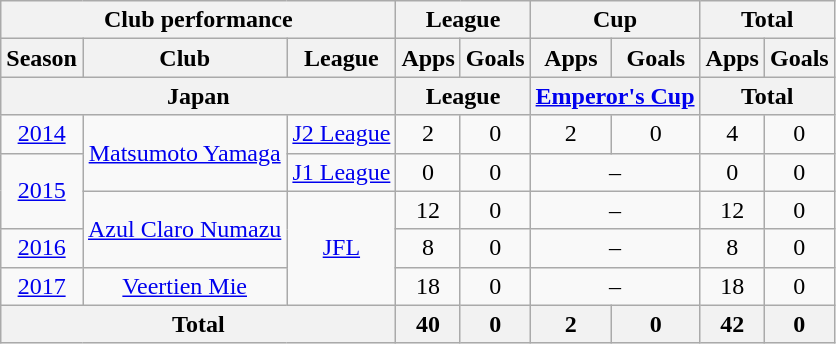<table class="wikitable" style="text-align:center;">
<tr>
<th colspan=3>Club performance</th>
<th colspan=2>League</th>
<th colspan=2>Cup</th>
<th colspan=2>Total</th>
</tr>
<tr>
<th>Season</th>
<th>Club</th>
<th>League</th>
<th>Apps</th>
<th>Goals</th>
<th>Apps</th>
<th>Goals</th>
<th>Apps</th>
<th>Goals</th>
</tr>
<tr>
<th colspan=3>Japan</th>
<th colspan=2>League</th>
<th colspan=2><a href='#'>Emperor's Cup</a></th>
<th colspan=2>Total</th>
</tr>
<tr>
<td><a href='#'>2014</a></td>
<td rowspan="2"><a href='#'>Matsumoto Yamaga</a></td>
<td><a href='#'>J2 League</a></td>
<td>2</td>
<td>0</td>
<td>2</td>
<td>0</td>
<td>4</td>
<td>0</td>
</tr>
<tr>
<td rowspan="2"><a href='#'>2015</a></td>
<td><a href='#'>J1 League</a></td>
<td>0</td>
<td>0</td>
<td colspan="2">–</td>
<td>0</td>
<td>0</td>
</tr>
<tr>
<td rowspan="2"><a href='#'>Azul Claro Numazu</a></td>
<td rowspan="3"><a href='#'>JFL</a></td>
<td>12</td>
<td>0</td>
<td colspan="2">–</td>
<td>12</td>
<td>0</td>
</tr>
<tr>
<td><a href='#'>2016</a></td>
<td>8</td>
<td>0</td>
<td colspan="2">–</td>
<td>8</td>
<td>0</td>
</tr>
<tr>
<td><a href='#'>2017</a></td>
<td rowspan="1"><a href='#'>Veertien Mie</a></td>
<td>18</td>
<td>0</td>
<td colspan="2">–</td>
<td>18</td>
<td>0</td>
</tr>
<tr>
<th colspan=3>Total</th>
<th>40</th>
<th>0</th>
<th>2</th>
<th>0</th>
<th>42</th>
<th>0</th>
</tr>
</table>
